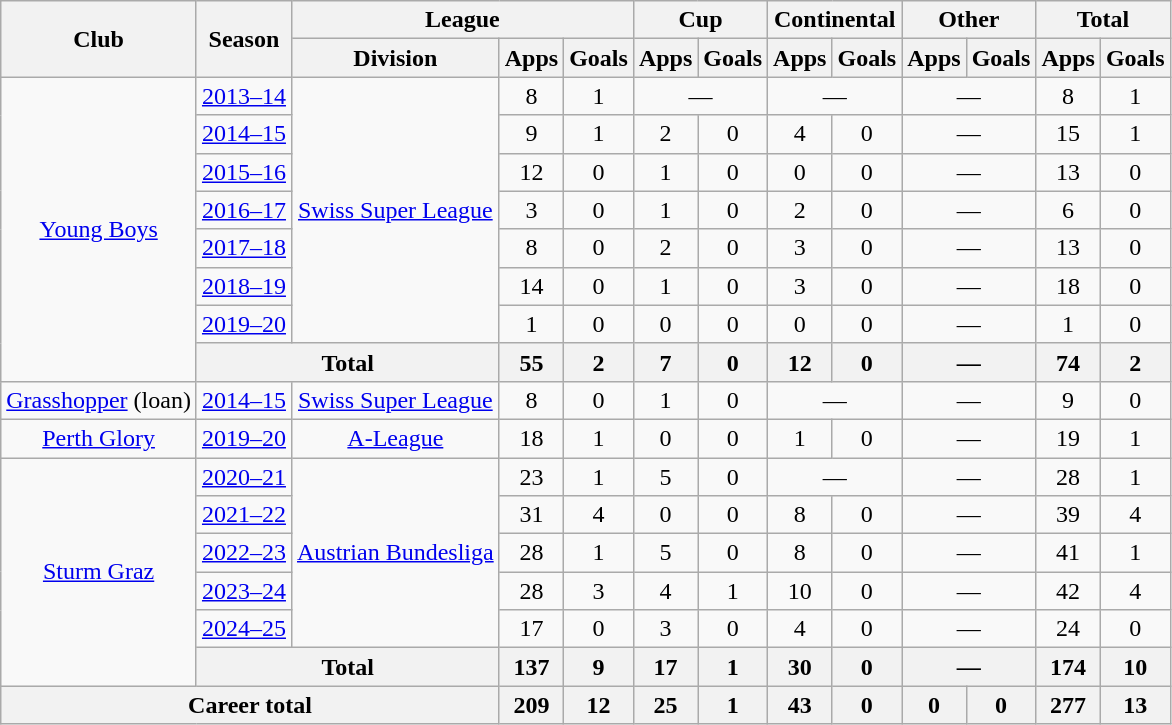<table class="wikitable" style="text-align:center">
<tr>
<th rowspan="2">Club</th>
<th rowspan="2">Season</th>
<th colspan="3">League</th>
<th colspan="2">Cup</th>
<th colspan="2">Continental</th>
<th colspan="2">Other</th>
<th colspan="2">Total</th>
</tr>
<tr>
<th>Division</th>
<th>Apps</th>
<th>Goals</th>
<th>Apps</th>
<th>Goals</th>
<th>Apps</th>
<th>Goals</th>
<th>Apps</th>
<th>Goals</th>
<th>Apps</th>
<th>Goals</th>
</tr>
<tr>
<td rowspan="8"><a href='#'>Young Boys</a></td>
<td><a href='#'>2013–14</a></td>
<td rowspan="7"><a href='#'>Swiss Super League</a></td>
<td>8</td>
<td>1</td>
<td colspan="2">—</td>
<td colspan="2">—</td>
<td colspan="2">—</td>
<td>8</td>
<td>1</td>
</tr>
<tr>
<td><a href='#'>2014–15</a></td>
<td>9</td>
<td>1</td>
<td>2</td>
<td>0</td>
<td>4</td>
<td>0</td>
<td colspan="2">—</td>
<td>15</td>
<td>1</td>
</tr>
<tr>
<td><a href='#'>2015–16</a></td>
<td>12</td>
<td>0</td>
<td>1</td>
<td>0</td>
<td>0</td>
<td>0</td>
<td colspan="2">—</td>
<td>13</td>
<td>0</td>
</tr>
<tr>
<td><a href='#'>2016–17</a></td>
<td>3</td>
<td>0</td>
<td>1</td>
<td>0</td>
<td>2</td>
<td>0</td>
<td colspan="2">—</td>
<td>6</td>
<td>0</td>
</tr>
<tr>
<td><a href='#'>2017–18</a></td>
<td>8</td>
<td>0</td>
<td>2</td>
<td>0</td>
<td>3</td>
<td>0</td>
<td colspan="2">—</td>
<td>13</td>
<td>0</td>
</tr>
<tr>
<td><a href='#'>2018–19</a></td>
<td>14</td>
<td>0</td>
<td>1</td>
<td>0</td>
<td>3</td>
<td>0</td>
<td colspan="2">—</td>
<td>18</td>
<td>0</td>
</tr>
<tr>
<td><a href='#'>2019–20</a></td>
<td>1</td>
<td>0</td>
<td>0</td>
<td>0</td>
<td>0</td>
<td>0</td>
<td colspan="2">—</td>
<td>1</td>
<td>0</td>
</tr>
<tr>
<th colspan="2">Total</th>
<th>55</th>
<th>2</th>
<th>7</th>
<th>0</th>
<th>12</th>
<th>0</th>
<th colspan="2">—</th>
<th>74</th>
<th>2</th>
</tr>
<tr>
<td><a href='#'>Grasshopper</a> (loan)</td>
<td><a href='#'>2014–15</a></td>
<td><a href='#'>Swiss Super League</a></td>
<td>8</td>
<td>0</td>
<td>1</td>
<td>0</td>
<td colspan="2">—</td>
<td colspan="2">—</td>
<td>9</td>
<td>0</td>
</tr>
<tr>
<td><a href='#'>Perth Glory</a></td>
<td><a href='#'>2019–20</a></td>
<td><a href='#'>A-League</a></td>
<td>18</td>
<td>1</td>
<td>0</td>
<td>0</td>
<td>1</td>
<td>0</td>
<td colspan="2">—</td>
<td>19</td>
<td>1</td>
</tr>
<tr>
<td rowspan="6"><a href='#'>Sturm Graz</a></td>
<td><a href='#'>2020–21</a></td>
<td rowspan="5"><a href='#'>Austrian Bundesliga</a></td>
<td>23</td>
<td>1</td>
<td>5</td>
<td>0</td>
<td colspan="2">—</td>
<td colspan="2">—</td>
<td>28</td>
<td>1</td>
</tr>
<tr>
<td><a href='#'>2021–22</a></td>
<td>31</td>
<td>4</td>
<td>0</td>
<td>0</td>
<td>8</td>
<td>0</td>
<td colspan="2">—</td>
<td>39</td>
<td>4</td>
</tr>
<tr>
<td><a href='#'>2022–23</a></td>
<td>28</td>
<td>1</td>
<td>5</td>
<td>0</td>
<td>8</td>
<td>0</td>
<td colspan="2">—</td>
<td>41</td>
<td>1</td>
</tr>
<tr>
<td><a href='#'>2023–24</a></td>
<td>28</td>
<td>3</td>
<td>4</td>
<td>1</td>
<td>10</td>
<td>0</td>
<td colspan="2">—</td>
<td>42</td>
<td>4</td>
</tr>
<tr>
<td><a href='#'>2024–25</a></td>
<td>17</td>
<td>0</td>
<td>3</td>
<td>0</td>
<td>4</td>
<td>0</td>
<td colspan="2">—</td>
<td>24</td>
<td>0</td>
</tr>
<tr>
<th colspan="2">Total</th>
<th>137</th>
<th>9</th>
<th>17</th>
<th>1</th>
<th>30</th>
<th>0</th>
<th colspan="2">—</th>
<th>174</th>
<th>10</th>
</tr>
<tr>
<th colspan="3">Career total</th>
<th>209</th>
<th>12</th>
<th>25</th>
<th>1</th>
<th>43</th>
<th>0</th>
<th>0</th>
<th>0</th>
<th>277</th>
<th>13</th>
</tr>
</table>
